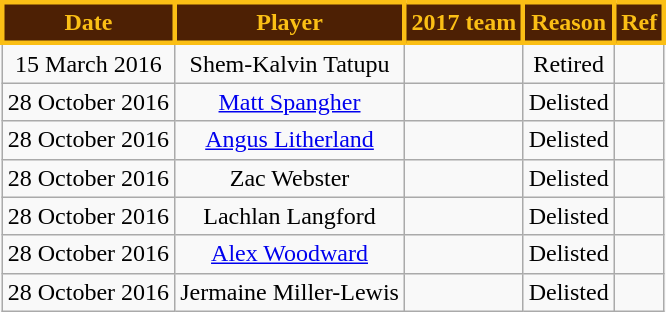<table class="wikitable" style="text-align:center">
<tr>
<th style="background:#4D2004; color:#FBBF15; border: solid #FBBF15">Date</th>
<th style="background:#4D2004; color:#FBBF15; border: solid #FBBF15">Player</th>
<th style="background:#4D2004; color:#FBBF15; border: solid #FBBF15">2017 team</th>
<th style="background:#4D2004; color:#FBBF15; border: solid #FBBF15">Reason</th>
<th style="background:#4D2004; color:#FBBF15; border: solid #FBBF15">Ref</th>
</tr>
<tr>
<td>15 March 2016</td>
<td>Shem-Kalvin Tatupu</td>
<td></td>
<td>Retired</td>
<td></td>
</tr>
<tr>
<td>28 October 2016</td>
<td><a href='#'>Matt Spangher</a></td>
<td></td>
<td>Delisted</td>
<td></td>
</tr>
<tr>
<td>28 October 2016</td>
<td><a href='#'>Angus Litherland</a></td>
<td></td>
<td>Delisted</td>
<td></td>
</tr>
<tr>
<td>28 October 2016</td>
<td>Zac Webster</td>
<td></td>
<td>Delisted</td>
<td></td>
</tr>
<tr>
<td>28 October 2016</td>
<td>Lachlan Langford</td>
<td></td>
<td>Delisted</td>
<td></td>
</tr>
<tr>
<td>28 October 2016</td>
<td><a href='#'>Alex Woodward</a></td>
<td></td>
<td>Delisted</td>
<td></td>
</tr>
<tr>
<td>28 October 2016</td>
<td>Jermaine Miller-Lewis</td>
<td></td>
<td>Delisted</td>
<td></td>
</tr>
</table>
